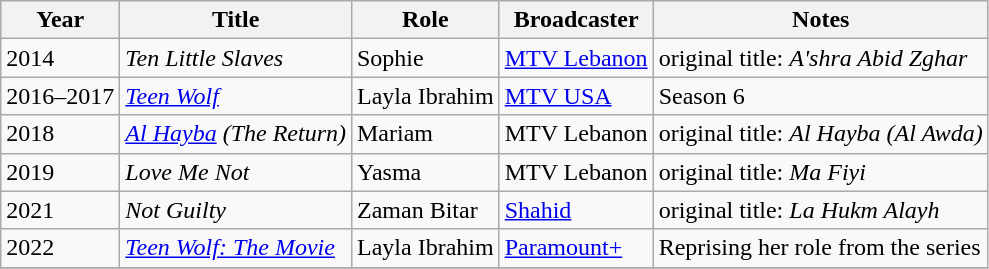<table class="wikitable sortable">
<tr>
<th>Year</th>
<th>Title</th>
<th>Role</th>
<th>Broadcaster</th>
<th>Notes</th>
</tr>
<tr>
<td>2014</td>
<td><em>Ten Little Slaves</em></td>
<td>Sophie</td>
<td><a href='#'>MTV Lebanon</a></td>
<td>original title: <em>A'shra Abid Zghar</em></td>
</tr>
<tr>
<td>2016–2017</td>
<td><em><a href='#'>Teen Wolf</a></em></td>
<td>Layla Ibrahim</td>
<td><a href='#'>MTV USA</a></td>
<td>Season 6</td>
</tr>
<tr>
<td>2018</td>
<td><em><a href='#'>Al Hayba</a> (The Return)</em></td>
<td>Mariam</td>
<td>MTV Lebanon</td>
<td>original title: <em>Al Hayba (Al Awda)</em></td>
</tr>
<tr>
<td>2019</td>
<td><em>Love Me Not</em></td>
<td>Yasma</td>
<td>MTV Lebanon</td>
<td>original title: <em>Ma Fiyi</em></td>
</tr>
<tr>
<td>2021</td>
<td><em>Not Guilty</em></td>
<td>Zaman Bitar</td>
<td><a href='#'>Shahid</a></td>
<td>original title: <em>La Hukm Alayh</em></td>
</tr>
<tr>
<td>2022</td>
<td><em><a href='#'>Teen Wolf: The Movie</a></em></td>
<td>Layla Ibrahim</td>
<td><a href='#'>Paramount+</a></td>
<td>Reprising her role from the series</td>
</tr>
<tr>
</tr>
</table>
